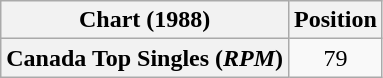<table class="wikitable plainrowheaders" style="text-align:center">
<tr>
<th>Chart (1988)</th>
<th>Position</th>
</tr>
<tr>
<th scope="row">Canada Top Singles (<em>RPM</em>)</th>
<td>79</td>
</tr>
</table>
